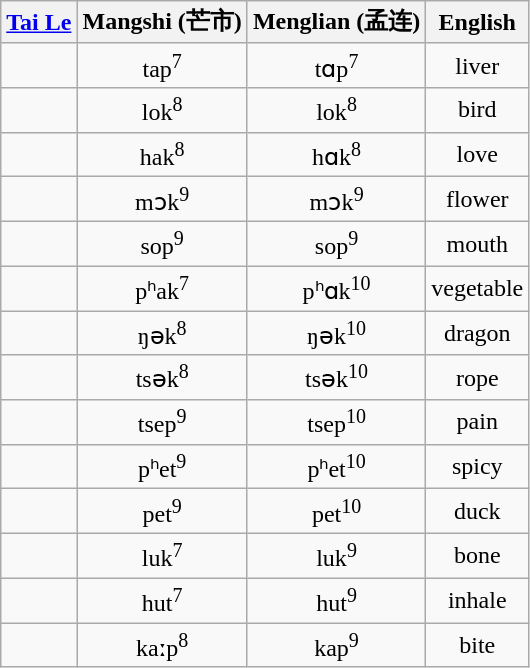<table class="wikitable" style="text-align:center">
<tr>
<th><a href='#'>Tai Le</a></th>
<th>Mangshi (芒市)</th>
<th>Menglian (孟连)</th>
<th>English</th>
</tr>
<tr>
<td></td>
<td>tap<sup>7</sup></td>
<td>tɑp<sup>7</sup></td>
<td>liver</td>
</tr>
<tr>
<td></td>
<td>lok<sup>8</sup></td>
<td>lok<sup>8</sup></td>
<td>bird</td>
</tr>
<tr>
<td></td>
<td>hak<sup>8</sup></td>
<td>hɑk<sup>8</sup></td>
<td>love</td>
</tr>
<tr>
<td></td>
<td>mɔk<sup>9</sup></td>
<td>mɔk<sup>9</sup></td>
<td>flower</td>
</tr>
<tr>
<td></td>
<td>sop<sup>9</sup></td>
<td>sop<sup>9</sup></td>
<td>mouth</td>
</tr>
<tr>
<td></td>
<td>pʰak<sup>7</sup></td>
<td>pʰɑk<sup>10</sup></td>
<td>vegetable</td>
</tr>
<tr>
<td></td>
<td>ŋək<sup>8</sup></td>
<td>ŋək<sup>10</sup></td>
<td>dragon</td>
</tr>
<tr>
<td></td>
<td>tsək<sup>8</sup></td>
<td>tsək<sup>10</sup></td>
<td>rope</td>
</tr>
<tr>
<td></td>
<td>tsep<sup>9</sup></td>
<td>tsep<sup>10</sup></td>
<td>pain</td>
</tr>
<tr>
<td></td>
<td>pʰet<sup>9</sup></td>
<td>pʰet<sup>10</sup></td>
<td>spicy</td>
</tr>
<tr>
<td></td>
<td>pet<sup>9</sup></td>
<td>pet<sup>10</sup></td>
<td>duck</td>
</tr>
<tr>
<td></td>
<td>luk<sup>7</sup></td>
<td>luk<sup>9</sup></td>
<td>bone</td>
</tr>
<tr>
<td></td>
<td>hut<sup>7</sup></td>
<td>hut<sup>9</sup></td>
<td>inhale</td>
</tr>
<tr>
<td></td>
<td>kaːp<sup>8</sup></td>
<td>kap<sup>9</sup></td>
<td>bite</td>
</tr>
</table>
